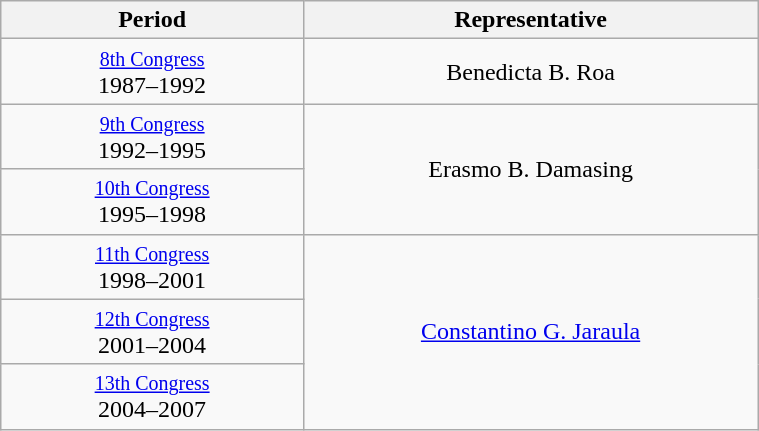<table class="wikitable" style="text-align:center; width:40%;">
<tr>
<th width="40%">Period</th>
<th>Representative</th>
</tr>
<tr>
<td><small><a href='#'>8th Congress</a></small><br>1987–1992</td>
<td>Benedicta B. Roa</td>
</tr>
<tr>
<td><small><a href='#'>9th Congress</a></small><br>1992–1995</td>
<td rowspan="2">Erasmo B. Damasing</td>
</tr>
<tr>
<td><small><a href='#'>10th Congress</a></small><br>1995–1998</td>
</tr>
<tr>
<td><small><a href='#'>11th Congress</a></small><br>1998–2001</td>
<td rowspan="3"><a href='#'>Constantino G. Jaraula</a></td>
</tr>
<tr>
<td><small><a href='#'>12th Congress</a></small><br>2001–2004</td>
</tr>
<tr>
<td><small><a href='#'>13th Congress</a></small><br>2004–2007</td>
</tr>
</table>
